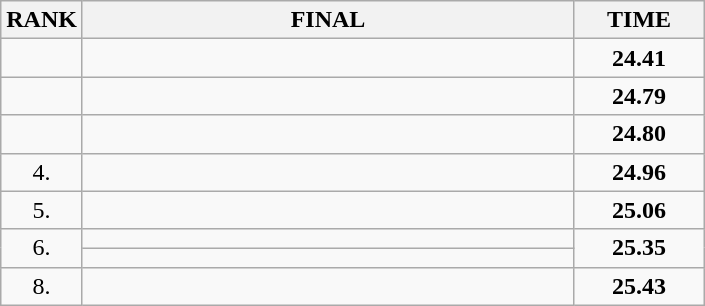<table class="wikitable">
<tr>
<th>RANK</th>
<th style="width: 20em">FINAL</th>
<th style="width: 5em">TIME</th>
</tr>
<tr>
<td align="center"></td>
<td></td>
<td align="center"><strong>24.41</strong></td>
</tr>
<tr>
<td align="center"></td>
<td></td>
<td align="center"><strong>24.79</strong></td>
</tr>
<tr>
<td align="center"></td>
<td></td>
<td align="center"><strong>24.80</strong></td>
</tr>
<tr>
<td align="center">4.</td>
<td></td>
<td align="center"><strong>24.96</strong></td>
</tr>
<tr>
<td align="center">5.</td>
<td></td>
<td align="center"><strong>25.06</strong></td>
</tr>
<tr>
<td rowspan=2 align="center">6.</td>
<td></td>
<td rowspan=2 align="center"><strong>25.35</strong></td>
</tr>
<tr>
<td></td>
</tr>
<tr>
<td align="center">8.</td>
<td></td>
<td align="center"><strong>25.43</strong></td>
</tr>
</table>
